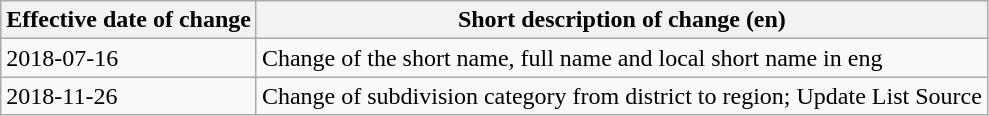<table class="wikitable">
<tr>
<th>Effective date of change</th>
<th>Short description of change (en)</th>
</tr>
<tr>
<td>2018-07-16</td>
<td>Change of the short name, full name and local short name in eng</td>
</tr>
<tr>
<td>2018-11-26</td>
<td>Change of subdivision category from district to region; Update List Source</td>
</tr>
</table>
